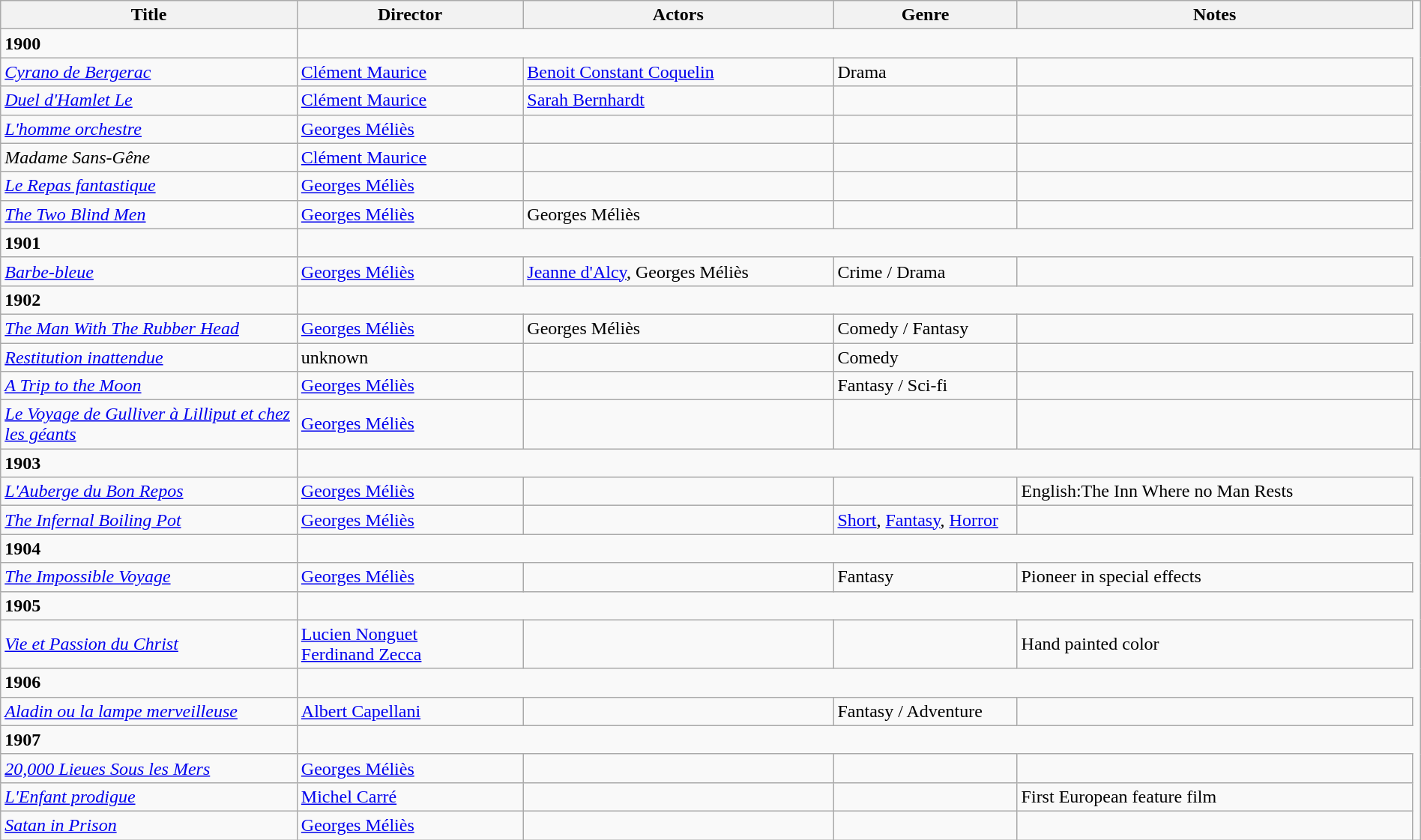<table class="wikitable"  width=100%>
<tr>
<th width=21%>Title</th>
<th width=16%>Director</th>
<th width=22%>Actors</th>
<th width=13%>Genre</th>
<th width=28%>Notes</th>
</tr>
<tr>
<td><strong>1900</strong></td>
</tr>
<tr>
<td><em><a href='#'>Cyrano de Bergerac</a></em></td>
<td><a href='#'>Clément Maurice</a></td>
<td><a href='#'>Benoit Constant Coquelin</a></td>
<td>Drama</td>
<td></td>
</tr>
<tr>
<td><em><a href='#'>Duel d'Hamlet Le</a></em></td>
<td><a href='#'>Clément Maurice</a></td>
<td><a href='#'>Sarah Bernhardt</a></td>
<td></td>
<td></td>
</tr>
<tr>
<td><em><a href='#'>L'homme orchestre</a></em></td>
<td><a href='#'>Georges Méliès</a></td>
<td></td>
<td></td>
<td></td>
</tr>
<tr>
<td><em>Madame Sans-Gêne</em></td>
<td><a href='#'>Clément Maurice</a></td>
<td></td>
<td></td>
<td></td>
</tr>
<tr>
<td><em><a href='#'>Le Repas fantastique</a></em></td>
<td><a href='#'>Georges Méliès</a></td>
<td></td>
<td></td>
<td></td>
</tr>
<tr>
<td><em><a href='#'>The Two Blind Men</a></em></td>
<td><a href='#'>Georges Méliès</a></td>
<td>Georges Méliès</td>
<td></td>
<td></td>
</tr>
<tr>
<td><strong>1901</strong></td>
</tr>
<tr>
<td><em><a href='#'>Barbe-bleue</a></em></td>
<td><a href='#'>Georges Méliès</a></td>
<td><a href='#'>Jeanne d'Alcy</a>, Georges Méliès</td>
<td>Crime / Drama</td>
<td></td>
</tr>
<tr>
<td><strong>1902</strong></td>
</tr>
<tr>
<td><em><a href='#'>The Man With The Rubber Head</a></em></td>
<td><a href='#'>Georges Méliès</a></td>
<td>Georges Méliès</td>
<td>Comedy / Fantasy</td>
<td></td>
</tr>
<tr>
<td><em><a href='#'>Restitution inattendue</a></em></td>
<td>unknown</td>
<td></td>
<td>Comedy</td>
</tr>
<tr>
<td><em><a href='#'>A Trip to the Moon</a></em></td>
<td><a href='#'>Georges Méliès</a></td>
<td></td>
<td>Fantasy / Sci-fi</td>
<td></td>
</tr>
<tr>
<td><em><a href='#'>Le Voyage de Gulliver à Lilliput et chez les géants</a></em></td>
<td><a href='#'>Georges Méliès</a></td>
<td></td>
<td></td>
<td></td>
<td></td>
</tr>
<tr>
<td><strong>1903</strong></td>
</tr>
<tr>
<td><em><a href='#'>L'Auberge du Bon Repos</a></em></td>
<td><a href='#'>Georges Méliès</a></td>
<td></td>
<td></td>
<td>English:The Inn Where no Man Rests</td>
</tr>
<tr>
<td><em><a href='#'>The Infernal Boiling Pot</a></em></td>
<td><a href='#'>Georges Méliès</a></td>
<td></td>
<td><a href='#'>Short</a>, <a href='#'>Fantasy</a>, <a href='#'>Horror</a></td>
<td></td>
</tr>
<tr>
<td><strong>1904</strong></td>
</tr>
<tr>
<td><em><a href='#'>The Impossible Voyage</a></em></td>
<td><a href='#'>Georges Méliès</a></td>
<td></td>
<td>Fantasy</td>
<td>Pioneer in special effects</td>
</tr>
<tr>
<td><strong>1905</strong></td>
</tr>
<tr>
<td><em><a href='#'>Vie et Passion du Christ</a></em></td>
<td><a href='#'>Lucien Nonguet</a><br><a href='#'>Ferdinand Zecca</a></td>
<td></td>
<td></td>
<td>Hand painted color</td>
</tr>
<tr>
<td><strong>1906</strong></td>
</tr>
<tr>
<td><em><a href='#'>Aladin ou la lampe merveilleuse</a></em></td>
<td><a href='#'>Albert Capellani</a></td>
<td></td>
<td>Fantasy / Adventure</td>
<td></td>
</tr>
<tr>
<td><strong>1907</strong></td>
</tr>
<tr>
<td><em><a href='#'>20,000 Lieues Sous les Mers</a></em></td>
<td><a href='#'>Georges Méliès</a></td>
<td></td>
<td></td>
<td></td>
</tr>
<tr>
<td><em><a href='#'>L'Enfant prodigue</a></em></td>
<td><a href='#'>Michel Carré</a></td>
<td></td>
<td></td>
<td>First European feature film</td>
</tr>
<tr>
<td><em><a href='#'>Satan in Prison</a></em></td>
<td><a href='#'>Georges Méliès</a></td>
<td></td>
<td></td>
<td></td>
</tr>
</table>
